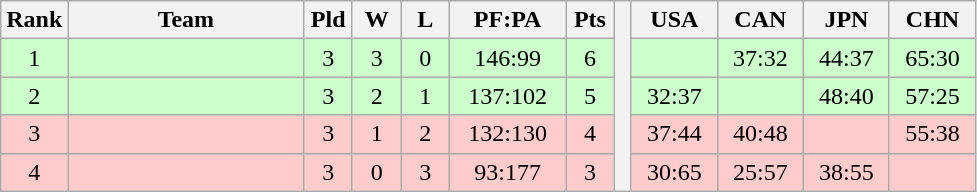<table class="wikitable" style="text-align:center">
<tr>
<th width=25>Rank</th>
<th width=150>Team</th>
<th width=25>Pld</th>
<th width=25>W</th>
<th width=25>L</th>
<th width=70>PF:PA</th>
<th width=25>Pts</th>
<th rowspan="5"> </th>
<th width=50>USA</th>
<th width=50>CAN</th>
<th width=50>JPN</th>
<th width=50>CHN</th>
</tr>
<tr style="background:#ccffcc;">
<td>1</td>
<td align=left></td>
<td>3</td>
<td>3</td>
<td>0</td>
<td>146:99</td>
<td>6</td>
<td></td>
<td>37:32</td>
<td>44:37</td>
<td>65:30</td>
</tr>
<tr style="background:#ccffcc;">
<td>2</td>
<td align=left></td>
<td>3</td>
<td>2</td>
<td>1</td>
<td>137:102</td>
<td>5</td>
<td>32:37</td>
<td></td>
<td>48:40</td>
<td>57:25</td>
</tr>
<tr style="background:#ffcccc;">
<td>3</td>
<td align=left></td>
<td>3</td>
<td>1</td>
<td>2</td>
<td>132:130</td>
<td>4</td>
<td>37:44</td>
<td>40:48</td>
<td></td>
<td>55:38</td>
</tr>
<tr style="background:#ffcccc;">
<td>4</td>
<td align=left></td>
<td>3</td>
<td>0</td>
<td>3</td>
<td>93:177</td>
<td>3</td>
<td>30:65</td>
<td>25:57</td>
<td>38:55</td>
<td></td>
</tr>
</table>
